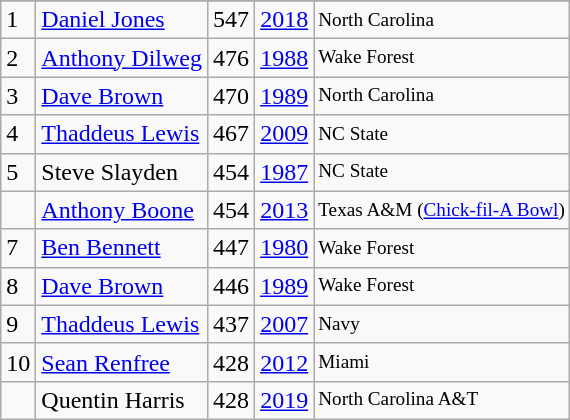<table class="wikitable">
<tr>
</tr>
<tr>
<td>1</td>
<td><a href='#'>Daniel Jones</a></td>
<td><abbr>547</abbr></td>
<td><a href='#'>2018</a></td>
<td style="font-size:80%;">North Carolina</td>
</tr>
<tr>
<td>2</td>
<td><a href='#'>Anthony Dilweg</a></td>
<td><abbr>476</abbr></td>
<td><a href='#'>1988</a></td>
<td style="font-size:80%;">Wake Forest</td>
</tr>
<tr>
<td>3</td>
<td><a href='#'>Dave Brown</a></td>
<td><abbr>470</abbr></td>
<td><a href='#'>1989</a></td>
<td style="font-size:80%;">North Carolina</td>
</tr>
<tr>
<td>4</td>
<td><a href='#'>Thaddeus Lewis</a></td>
<td><abbr>467</abbr></td>
<td><a href='#'>2009</a></td>
<td style="font-size:80%;">NC State</td>
</tr>
<tr>
<td>5</td>
<td>Steve Slayden</td>
<td><abbr>454</abbr></td>
<td><a href='#'>1987</a></td>
<td style="font-size:80%;">NC State</td>
</tr>
<tr>
<td></td>
<td><a href='#'>Anthony Boone</a></td>
<td><abbr>454</abbr></td>
<td><a href='#'>2013</a></td>
<td style="font-size:80%;">Texas A&M (<a href='#'>Chick-fil-A Bowl</a>)</td>
</tr>
<tr>
<td>7</td>
<td><a href='#'>Ben Bennett</a></td>
<td><abbr>447</abbr></td>
<td><a href='#'>1980</a></td>
<td style="font-size:80%;">Wake Forest</td>
</tr>
<tr>
<td>8</td>
<td><a href='#'>Dave Brown</a></td>
<td><abbr>446</abbr></td>
<td><a href='#'>1989</a></td>
<td style="font-size:80%;">Wake Forest</td>
</tr>
<tr>
<td>9</td>
<td><a href='#'>Thaddeus Lewis</a></td>
<td><abbr>437</abbr></td>
<td><a href='#'>2007</a></td>
<td style="font-size:80%;">Navy</td>
</tr>
<tr>
<td>10</td>
<td><a href='#'>Sean Renfree</a></td>
<td><abbr>428</abbr></td>
<td><a href='#'>2012</a></td>
<td style="font-size:80%;">Miami</td>
</tr>
<tr>
<td></td>
<td>Quentin Harris</td>
<td><abbr>428</abbr></td>
<td><a href='#'>2019</a></td>
<td style="font-size:80%;">North Carolina A&T</td>
</tr>
</table>
